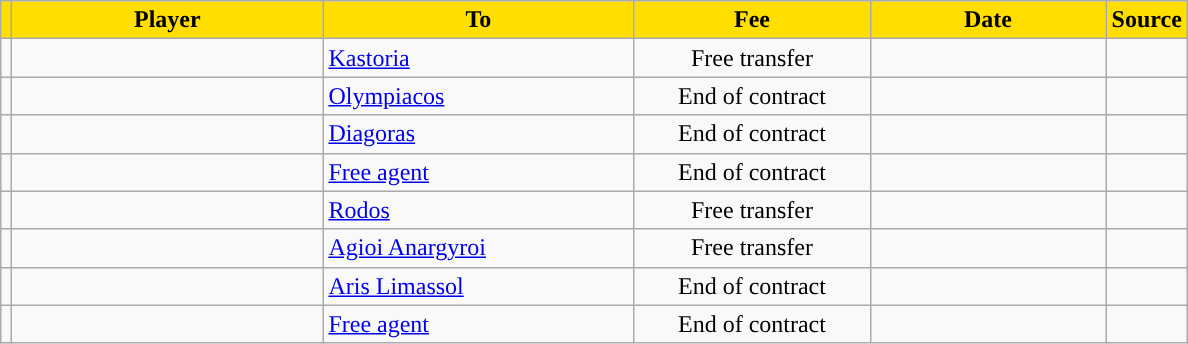<table class="wikitable sortable">
<tr>
<th style="background:#FFDE00"></th>
<th width=200 style="background:#FFDE00">Player</th>
<th width=200 style="background:#FFDE00">To</th>
<th width=150 style="background:#FFDE00">Fee</th>
<th width=150 style="background:#FFDE00">Date</th>
<th style="background:#FFDE00">Source</th>
</tr>
<tr>
<td align=center></td>
<td></td>
<td> <a href='#'>Kastoria</a></td>
<td align=center>Free transfer</td>
<td align=center></td>
<td align=center></td>
</tr>
<tr>
<td align=center></td>
<td></td>
<td> <a href='#'>Olympiacos</a></td>
<td align=center>End of contract</td>
<td align=center></td>
<td align=center></td>
</tr>
<tr>
<td align=center></td>
<td></td>
<td> <a href='#'>Diagoras</a></td>
<td align=center>End of contract</td>
<td align=center></td>
<td align=center></td>
</tr>
<tr>
<td align=center></td>
<td></td>
<td><a href='#'>Free agent</a></td>
<td align=center>End of contract</td>
<td align=center></td>
<td align=center></td>
</tr>
<tr>
<td align=center></td>
<td></td>
<td> <a href='#'>Rodos</a></td>
<td align=center>Free transfer</td>
<td align=center></td>
<td align=center></td>
</tr>
<tr>
<td align=center></td>
<td></td>
<td> <a href='#'>Agioi Anargyroi</a></td>
<td align=center>Free transfer</td>
<td align=center></td>
<td align=center></td>
</tr>
<tr>
<td align=center></td>
<td></td>
<td> <a href='#'>Aris Limassol</a></td>
<td align=center>End of contract</td>
<td align=center></td>
<td align=center></td>
</tr>
<tr>
<td align=center></td>
<td></td>
<td><a href='#'>Free agent</a></td>
<td align=center>End of contract</td>
<td align=center></td>
<td align=center></td>
</tr>
</table>
